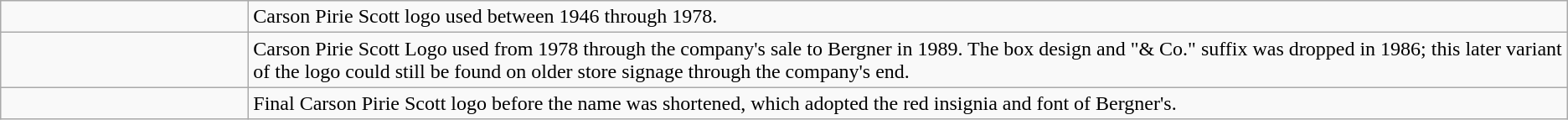<table class=wikitable>
<tr>
<td width="190"></td>
<td>Carson Pirie Scott logo used between 1946 through 1978.</td>
</tr>
<tr>
<td></td>
<td>Carson Pirie Scott Logo used from 1978 through the company's sale to Bergner in 1989. The box design and "& Co." suffix was dropped in 1986; this later variant of the logo could still be found on older store signage through the company's end.</td>
</tr>
<tr>
<td></td>
<td>Final Carson Pirie Scott logo before the name was shortened, which adopted the red insignia and font of Bergner's.</td>
</tr>
</table>
